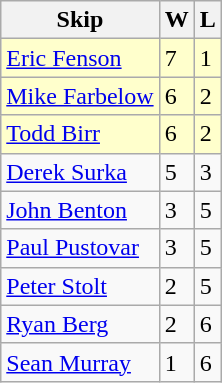<table class=wikitable>
<tr>
<th>Skip</th>
<th>W</th>
<th>L</th>
</tr>
<tr bgcolor=#ffffcc>
<td> <a href='#'>Eric Fenson</a></td>
<td>7</td>
<td>1</td>
</tr>
<tr bgcolor=#ffffcc>
<td> <a href='#'>Mike Farbelow</a></td>
<td>6</td>
<td>2</td>
</tr>
<tr bgcolor=#ffffcc>
<td> <a href='#'>Todd Birr</a></td>
<td>6</td>
<td>2</td>
</tr>
<tr>
<td> <a href='#'>Derek Surka</a></td>
<td>5</td>
<td>3</td>
</tr>
<tr>
<td> <a href='#'>John Benton</a></td>
<td>3</td>
<td>5</td>
</tr>
<tr>
<td> <a href='#'>Paul Pustovar</a></td>
<td>3</td>
<td>5</td>
</tr>
<tr>
<td> <a href='#'>Peter Stolt</a></td>
<td>2</td>
<td>5</td>
</tr>
<tr>
<td> <a href='#'>Ryan Berg</a></td>
<td>2</td>
<td>6</td>
</tr>
<tr>
<td> <a href='#'>Sean Murray</a></td>
<td>1</td>
<td>6</td>
</tr>
</table>
